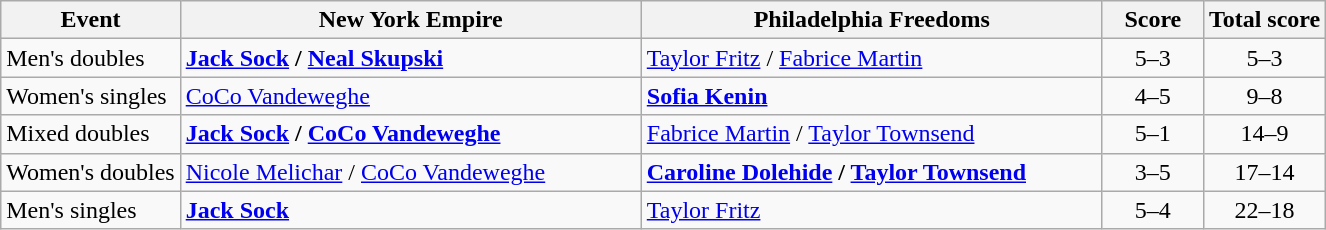<table class="wikitable nowrap">
<tr>
<th>Event</th>
<th width=300>New York Empire</th>
<th width=300>Philadelphia Freedoms</th>
<th width=60>Score</th>
<th>Total score</th>
</tr>
<tr>
<td>Men's doubles</td>
<td><strong><a href='#'>Jack Sock</a> / <a href='#'>Neal Skupski</a></strong></td>
<td><a href='#'>Taylor Fritz</a> / <a href='#'>Fabrice Martin</a></td>
<td align="center">5–3</td>
<td align="center">5–3</td>
</tr>
<tr>
<td>Women's singles</td>
<td><a href='#'>CoCo Vandeweghe</a></td>
<td><strong><a href='#'>Sofia Kenin</a></strong></td>
<td align="center">4–5</td>
<td align="center">9–8</td>
</tr>
<tr>
<td>Mixed doubles</td>
<td><strong><a href='#'>Jack Sock</a> / <a href='#'>CoCo Vandeweghe</a></strong></td>
<td><a href='#'>Fabrice Martin</a>  / <a href='#'>Taylor Townsend</a></td>
<td align="center">5–1</td>
<td align="center">14–9</td>
</tr>
<tr>
<td>Women's doubles</td>
<td><a href='#'>Nicole Melichar</a> / <a href='#'>CoCo Vandeweghe</a></td>
<td><strong><a href='#'>Caroline Dolehide</a> / <a href='#'>Taylor Townsend</a></strong></td>
<td align="center">3–5</td>
<td align="center">17–14</td>
</tr>
<tr>
<td>Men's singles</td>
<td><strong><a href='#'>Jack Sock</a></strong></td>
<td><a href='#'>Taylor Fritz</a></td>
<td align="center">5–4</td>
<td align="center">22–18</td>
</tr>
</table>
